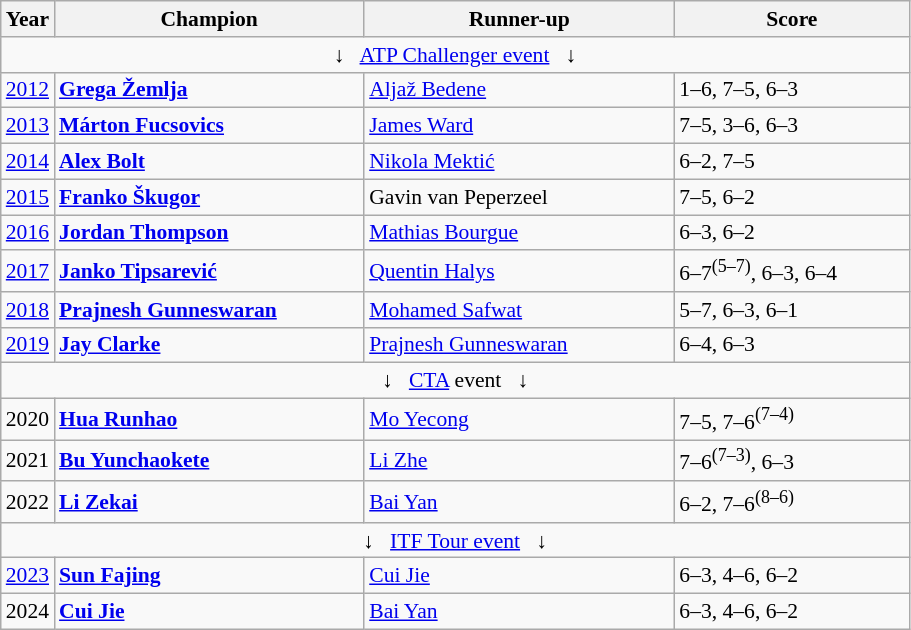<table class="wikitable" style="font-size:90%">
<tr>
<th>Year</th>
<th style="width:200px;">Champion</th>
<th style="width:200px;">Runner-up</th>
<th style="width:150px;">Score</th>
</tr>
<tr>
<td colspan="4" style="text-align:center;">↓   <a href='#'>ATP Challenger event</a>   ↓</td>
</tr>
<tr>
<td><a href='#'>2012</a></td>
<td> <strong><a href='#'>Grega Žemlja</a></strong></td>
<td> <a href='#'>Aljaž Bedene</a></td>
<td>1–6, 7–5, 6–3</td>
</tr>
<tr>
<td><a href='#'>2013</a></td>
<td> <strong><a href='#'>Márton Fucsovics</a></strong></td>
<td> <a href='#'>James Ward</a></td>
<td>7–5, 3–6, 6–3</td>
</tr>
<tr>
<td><a href='#'>2014</a></td>
<td> <strong><a href='#'>Alex Bolt</a></strong></td>
<td> <a href='#'>Nikola Mektić</a></td>
<td>6–2, 7–5</td>
</tr>
<tr>
<td><a href='#'>2015</a></td>
<td> <strong><a href='#'>Franko Škugor</a></strong></td>
<td> Gavin van Peperzeel</td>
<td>7–5, 6–2</td>
</tr>
<tr>
<td><a href='#'>2016</a></td>
<td> <strong><a href='#'>Jordan Thompson</a></strong></td>
<td> <a href='#'>Mathias Bourgue</a></td>
<td>6–3, 6–2</td>
</tr>
<tr>
<td><a href='#'>2017</a></td>
<td> <strong><a href='#'>Janko Tipsarević</a></strong></td>
<td> <a href='#'>Quentin Halys</a></td>
<td>6–7<sup>(5–7)</sup>, 6–3, 6–4</td>
</tr>
<tr>
<td><a href='#'>2018</a></td>
<td> <strong><a href='#'>Prajnesh Gunneswaran</a></strong></td>
<td> <a href='#'>Mohamed Safwat</a></td>
<td>5–7, 6–3, 6–1</td>
</tr>
<tr>
<td><a href='#'>2019</a></td>
<td> <strong><a href='#'>Jay Clarke</a></strong></td>
<td> <a href='#'>Prajnesh Gunneswaran</a></td>
<td>6–4, 6–3</td>
</tr>
<tr>
<td colspan="4" style="text-align:center;">↓   <a href='#'>CTA</a> event   ↓</td>
</tr>
<tr>
<td>2020</td>
<td> <strong><a href='#'>Hua Runhao</a></strong></td>
<td> <a href='#'>Mo Yecong</a></td>
<td>7–5, 7–6<sup>(7–4)</sup></td>
</tr>
<tr>
<td>2021</td>
<td> <strong><a href='#'>Bu Yunchaokete</a></strong></td>
<td> <a href='#'>Li Zhe</a></td>
<td>7–6<sup>(7–3)</sup>, 6–3</td>
</tr>
<tr>
<td>2022</td>
<td> <strong><a href='#'>Li Zekai</a></strong></td>
<td> <a href='#'>Bai Yan</a></td>
<td>6–2, 7–6<sup>(8–6)</sup></td>
</tr>
<tr>
<td colspan="4" style="text-align:center;">↓   <a href='#'>ITF Tour event</a>   ↓</td>
</tr>
<tr>
<td><a href='#'>2023</a></td>
<td> <strong><a href='#'>Sun Fajing</a></strong></td>
<td> <a href='#'>Cui Jie</a></td>
<td>6–3, 4–6, 6–2</td>
</tr>
<tr>
<td>2024</td>
<td> <strong><a href='#'>Cui Jie</a></strong></td>
<td> <a href='#'>Bai Yan</a></td>
<td>6–3, 4–6, 6–2</td>
</tr>
</table>
